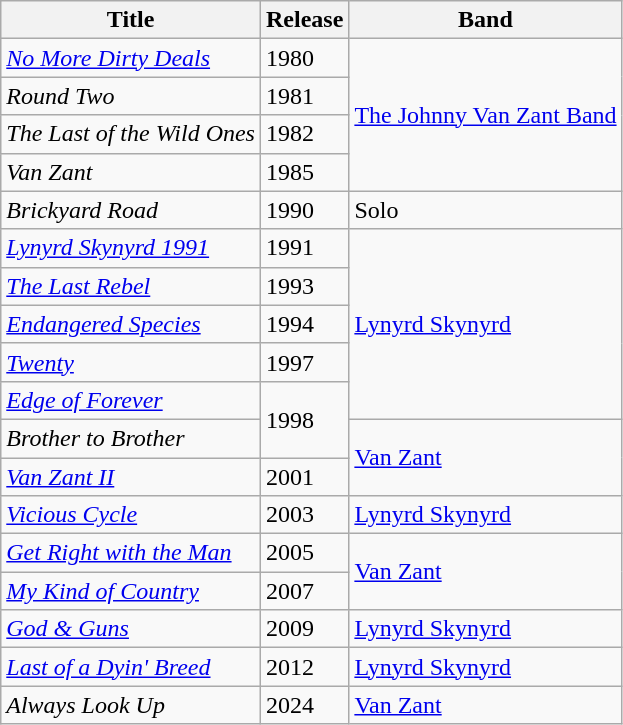<table class="wikitable">
<tr>
<th>Title</th>
<th>Release</th>
<th>Band</th>
</tr>
<tr>
<td><em><a href='#'>No More Dirty Deals</a></em></td>
<td>1980</td>
<td rowspan="4"><a href='#'>The Johnny Van Zant Band</a></td>
</tr>
<tr>
<td><em>Round Two</em></td>
<td>1981</td>
</tr>
<tr>
<td><em>The Last of the Wild Ones</em></td>
<td>1982</td>
</tr>
<tr>
<td><em>Van Zant</em></td>
<td>1985</td>
</tr>
<tr>
<td><em>Brickyard Road</em></td>
<td>1990</td>
<td>Solo</td>
</tr>
<tr>
<td><em><a href='#'>Lynyrd Skynyrd 1991</a></em></td>
<td>1991</td>
<td rowspan="5"><a href='#'>Lynyrd Skynyrd</a></td>
</tr>
<tr>
<td><em><a href='#'>The Last Rebel</a></em></td>
<td>1993</td>
</tr>
<tr>
<td><em><a href='#'>Endangered Species</a></em></td>
<td>1994</td>
</tr>
<tr>
<td><em><a href='#'>Twenty</a></em></td>
<td>1997</td>
</tr>
<tr>
<td><em><a href='#'>Edge of Forever</a></em></td>
<td rowspan="2">1998</td>
</tr>
<tr>
<td><em>Brother to Brother</em></td>
<td rowspan="2"><a href='#'>Van Zant</a></td>
</tr>
<tr>
<td><em><a href='#'>Van Zant II</a></em></td>
<td>2001</td>
</tr>
<tr>
<td><em><a href='#'>Vicious Cycle</a></em></td>
<td>2003</td>
<td><a href='#'>Lynyrd Skynyrd</a></td>
</tr>
<tr>
<td><em><a href='#'>Get Right with the Man</a></em></td>
<td>2005</td>
<td rowspan="2"><a href='#'>Van Zant</a></td>
</tr>
<tr>
<td><em><a href='#'>My Kind of Country</a></em></td>
<td>2007</td>
</tr>
<tr>
<td><em><a href='#'>God & Guns</a></em></td>
<td>2009</td>
<td><a href='#'>Lynyrd Skynyrd</a></td>
</tr>
<tr>
<td><em><a href='#'>Last of a Dyin' Breed</a></em></td>
<td>2012</td>
<td><a href='#'>Lynyrd Skynyrd</a></td>
</tr>
<tr>
<td><em>Always Look Up</em></td>
<td>2024</td>
<td><a href='#'>Van Zant</a></td>
</tr>
</table>
